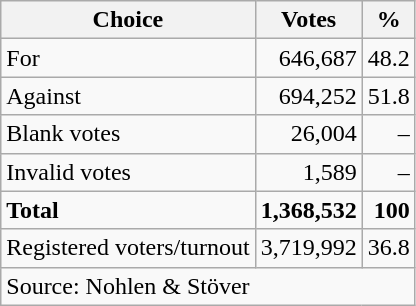<table class=wikitable style=text-align:right>
<tr>
<th>Choice</th>
<th>Votes</th>
<th>%</th>
</tr>
<tr>
<td align=left>For</td>
<td>646,687</td>
<td>48.2</td>
</tr>
<tr>
<td align=left>Against</td>
<td>694,252</td>
<td>51.8</td>
</tr>
<tr>
<td align=left>Blank votes</td>
<td>26,004</td>
<td>–</td>
</tr>
<tr>
<td align=left>Invalid votes</td>
<td>1,589</td>
<td>–</td>
</tr>
<tr>
<td align=left><strong>Total</strong></td>
<td><strong>1,368,532</strong></td>
<td><strong>100</strong></td>
</tr>
<tr>
<td align=left>Registered voters/turnout</td>
<td>3,719,992</td>
<td>36.8</td>
</tr>
<tr>
<td align=left colspan=3>Source: Nohlen & Stöver</td>
</tr>
</table>
